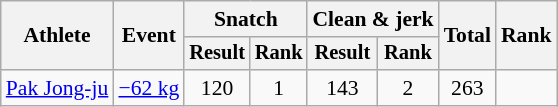<table class="wikitable" style="font-size:90%">
<tr>
<th rowspan="2">Athlete</th>
<th rowspan="2">Event</th>
<th colspan="2">Snatch</th>
<th colspan="2">Clean & jerk</th>
<th rowspan="2">Total</th>
<th rowspan="2">Rank</th>
</tr>
<tr style="font-size:95%">
<th>Result</th>
<th>Rank</th>
<th>Result</th>
<th>Rank</th>
</tr>
<tr align=center>
<td align=left><a href='#'>Pak Jong-ju</a></td>
<td align=left><a href='#'>−62 kg</a></td>
<td>120</td>
<td>1</td>
<td>143</td>
<td>2</td>
<td>263</td>
<td></td>
</tr>
</table>
